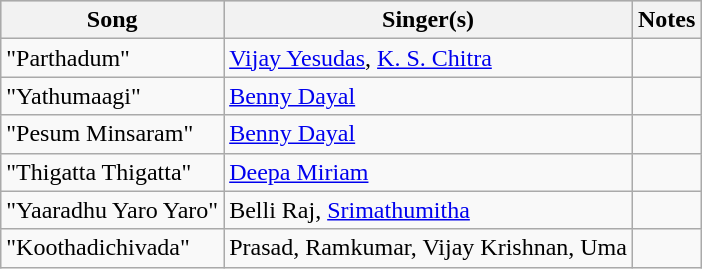<table class="wikitable">
<tr style="background:#ccc; text-align:center;">
<th>Song</th>
<th>Singer(s)</th>
<th>Notes</th>
</tr>
<tr>
<td>"Parthadum"</td>
<td><a href='#'>Vijay Yesudas</a>, <a href='#'>K. S. Chitra</a></td>
<td></td>
</tr>
<tr>
<td>"Yathumaagi"</td>
<td><a href='#'>Benny Dayal</a></td>
<td></td>
</tr>
<tr>
<td>"Pesum Minsaram"</td>
<td><a href='#'>Benny Dayal</a></td>
<td></td>
</tr>
<tr>
<td>"Thigatta Thigatta"</td>
<td><a href='#'>Deepa Miriam</a></td>
<td></td>
</tr>
<tr>
<td>"Yaaradhu Yaro Yaro"</td>
<td>Belli Raj, <a href='#'>Srimathumitha</a></td>
<td></td>
</tr>
<tr>
<td>"Koothadichivada"</td>
<td>Prasad, Ramkumar, Vijay Krishnan, Uma</td>
<td></td>
</tr>
</table>
